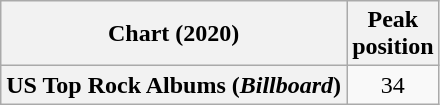<table class="wikitable sortable plainrowheaders">
<tr>
<th>Chart (2020)</th>
<th>Peak<br>position</th>
</tr>
<tr>
<th scope="row">US Top Rock Albums (<em>Billboard</em>)</th>
<td align="center">34</td>
</tr>
</table>
